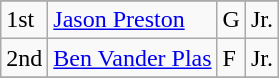<table class="wikitable" border="1">
<tr align=center>
</tr>
<tr>
<td>1st</td>
<td><a href='#'>Jason Preston</a></td>
<td>G</td>
<td>Jr.</td>
</tr>
<tr>
<td>2nd</td>
<td><a href='#'>Ben Vander Plas</a></td>
<td>F</td>
<td>Jr.</td>
</tr>
<tr>
</tr>
</table>
